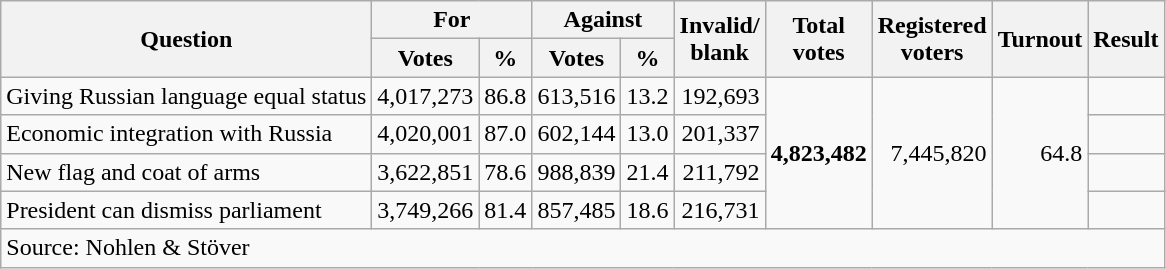<table class=wikitable style=text-align:right>
<tr>
<th rowspan=2>Question</th>
<th colspan=2>For</th>
<th colspan=2>Against</th>
<th rowspan=2>Invalid/<br>blank</th>
<th rowspan=2>Total<br>votes</th>
<th rowspan=2>Registered<br>voters</th>
<th rowspan=2>Turnout</th>
<th rowspan=2>Result</th>
</tr>
<tr>
<th>Votes</th>
<th>%</th>
<th>Votes</th>
<th>%</th>
</tr>
<tr>
<td align=left>Giving Russian language equal status</td>
<td>4,017,273</td>
<td>86.8</td>
<td>613,516</td>
<td>13.2</td>
<td>192,693</td>
<td rowspan=4><strong>4,823,482</strong></td>
<td rowspan=4>7,445,820</td>
<td rowspan=4>64.8</td>
<td></td>
</tr>
<tr>
<td align=left>Economic integration with Russia</td>
<td>4,020,001</td>
<td>87.0</td>
<td>602,144</td>
<td>13.0</td>
<td>201,337</td>
<td></td>
</tr>
<tr>
<td align=left>New flag and coat of arms</td>
<td>3,622,851</td>
<td>78.6</td>
<td>988,839</td>
<td>21.4</td>
<td>211,792</td>
<td></td>
</tr>
<tr>
<td align=left>President can dismiss parliament</td>
<td>3,749,266</td>
<td>81.4</td>
<td>857,485</td>
<td>18.6</td>
<td>216,731</td>
<td></td>
</tr>
<tr>
<td colspan=14 align=left>Source: Nohlen & Stöver</td>
</tr>
</table>
